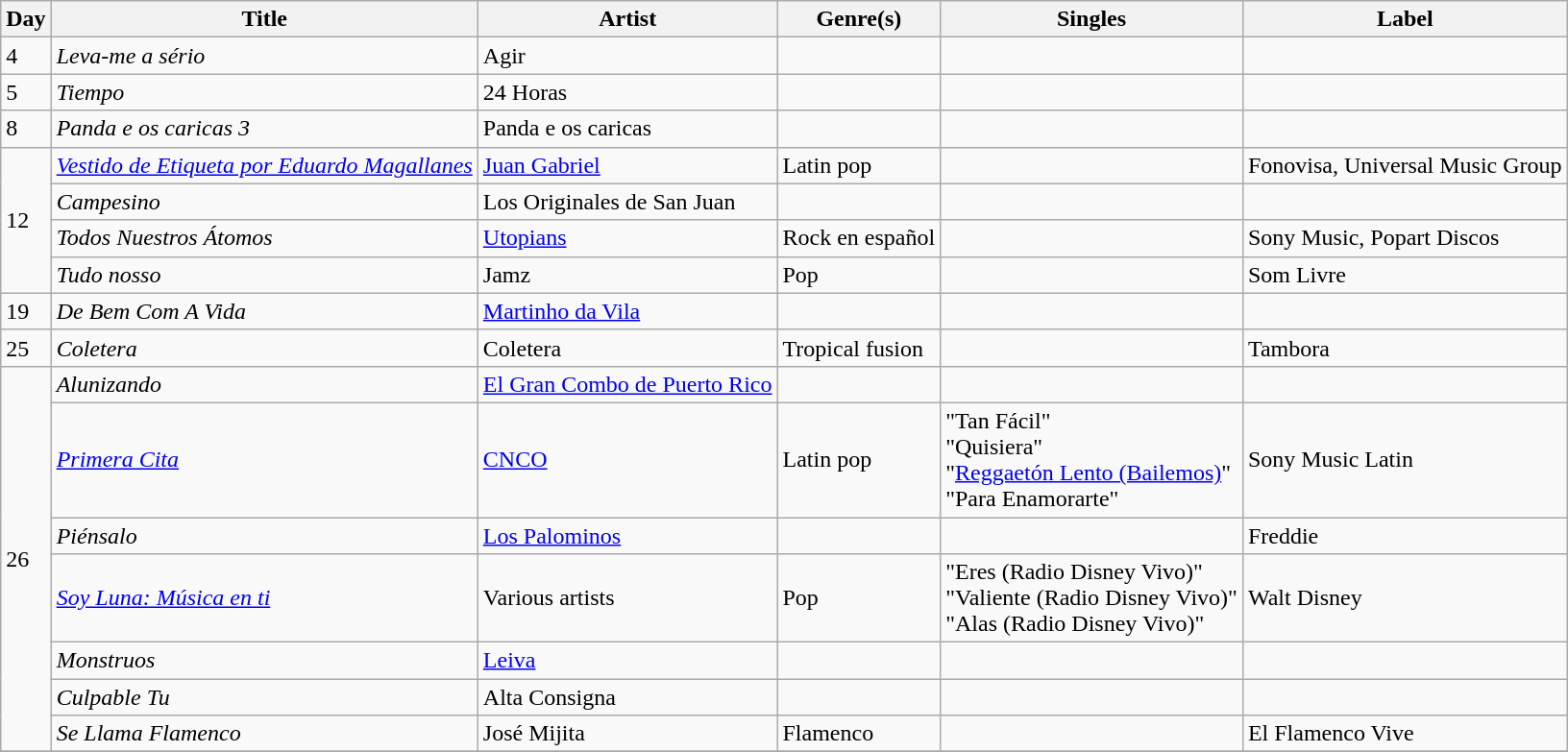<table class="wikitable sortable" style="text-align: left;">
<tr>
<th>Day</th>
<th>Title</th>
<th>Artist</th>
<th>Genre(s)</th>
<th>Singles</th>
<th>Label</th>
</tr>
<tr>
<td>4</td>
<td><em>Leva-me a sério</em></td>
<td>Agir</td>
<td></td>
<td></td>
<td></td>
</tr>
<tr>
<td>5</td>
<td><em>Tiempo</em></td>
<td>24 Horas</td>
<td></td>
<td></td>
<td></td>
</tr>
<tr>
<td>8</td>
<td><em>Panda e os caricas 3</em></td>
<td>Panda e os caricas</td>
<td></td>
<td></td>
<td></td>
</tr>
<tr>
<td rowspan="4">12</td>
<td><em><a href='#'>Vestido de Etiqueta por Eduardo Magallanes</a></em></td>
<td><a href='#'>Juan Gabriel</a></td>
<td>Latin pop</td>
<td></td>
<td>Fonovisa, Universal Music Group</td>
</tr>
<tr>
<td><em>Campesino</em></td>
<td>Los Originales de San Juan</td>
<td></td>
<td></td>
<td></td>
</tr>
<tr>
<td><em>Todos Nuestros Átomos</em></td>
<td><a href='#'>Utopians</a></td>
<td>Rock en español</td>
<td></td>
<td>Sony Music, Popart Discos</td>
</tr>
<tr>
<td><em>Tudo nosso</em></td>
<td>Jamz</td>
<td>Pop</td>
<td></td>
<td>Som Livre</td>
</tr>
<tr>
<td>19</td>
<td><em>De Bem Com A Vida</em></td>
<td><a href='#'>Martinho da Vila</a></td>
<td></td>
<td></td>
<td></td>
</tr>
<tr>
<td>25</td>
<td><em>Coletera</em></td>
<td>Coletera</td>
<td>Tropical fusion</td>
<td></td>
<td>Tambora</td>
</tr>
<tr>
<td rowspan="7">26</td>
<td><em>Alunizando</em></td>
<td><a href='#'>El Gran Combo de Puerto Rico</a></td>
<td></td>
<td></td>
<td></td>
</tr>
<tr>
<td><em><a href='#'>Primera Cita</a></em></td>
<td><a href='#'>CNCO</a></td>
<td>Latin pop</td>
<td>"Tan Fácil"<br>"Quisiera"<br>"<a href='#'>Reggaetón Lento (Bailemos)</a>"<br>"Para Enamorarte"</td>
<td>Sony Music Latin</td>
</tr>
<tr>
<td><em>Piénsalo</em></td>
<td><a href='#'>Los Palominos</a></td>
<td></td>
<td></td>
<td>Freddie</td>
</tr>
<tr>
<td><em><a href='#'>Soy Luna: Música en ti</a></em></td>
<td>Various artists</td>
<td>Pop</td>
<td>"Eres (Radio Disney Vivo)"<br>"Valiente (Radio Disney Vivo)"<br>"Alas (Radio Disney Vivo)"</td>
<td>Walt Disney</td>
</tr>
<tr>
<td><em>Monstruos</em></td>
<td><a href='#'>Leiva</a></td>
<td></td>
<td></td>
<td></td>
</tr>
<tr>
<td><em>Culpable Tu</em></td>
<td>Alta Consigna</td>
<td></td>
<td></td>
<td></td>
</tr>
<tr>
<td><em>Se Llama Flamenco</em></td>
<td>José Mijita</td>
<td>Flamenco</td>
<td></td>
<td>El Flamenco Vive</td>
</tr>
<tr>
</tr>
</table>
